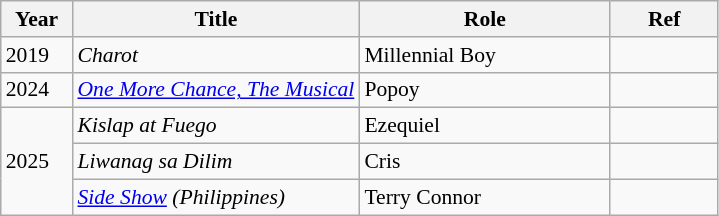<table class="wikitable" style="font-size:90%">
<tr>
<th scope="col" width="10%">Year</th>
<th scope="col" width="40%">Title</th>
<th scope="col" width="35%">Role</th>
<th>Ref</th>
</tr>
<tr>
<td>2019</td>
<td><em>Charot</em></td>
<td>Millennial Boy</td>
<td align="center"></td>
</tr>
<tr>
<td>2024</td>
<td><em><a href='#'>One More Chance, The Musical</a></em></td>
<td>Popoy</td>
<td align="center"></td>
</tr>
<tr>
<td rowspan=3>2025</td>
<td><em>Kislap at Fuego</em></td>
<td>Ezequiel</td>
<td align="center"></td>
</tr>
<tr>
<td><em>Liwanag sa Dilim</em></td>
<td>Cris</td>
<td align="center"></td>
</tr>
<tr>
<td><em><a href='#'>Side Show</a> (Philippines)</em></td>
<td>Terry Connor</td>
<td align="center"></td>
</tr>
</table>
